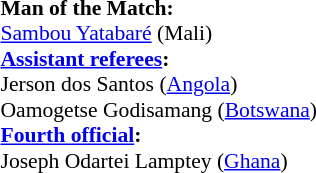<table width=50% style="font-size: 90%">
<tr>
<td><br><strong>Man of the Match:</strong>
<br><a href='#'>Sambou Yatabaré</a> (Mali)<br><strong><a href='#'>Assistant referees</a>:</strong>
<br>Jerson dos Santos (<a href='#'>Angola</a>)
<br>Oamogetse Godisamang (<a href='#'>Botswana</a>)
<br><strong><a href='#'>Fourth official</a>:</strong>
<br>Joseph Odartei Lamptey (<a href='#'>Ghana</a>)</td>
</tr>
</table>
